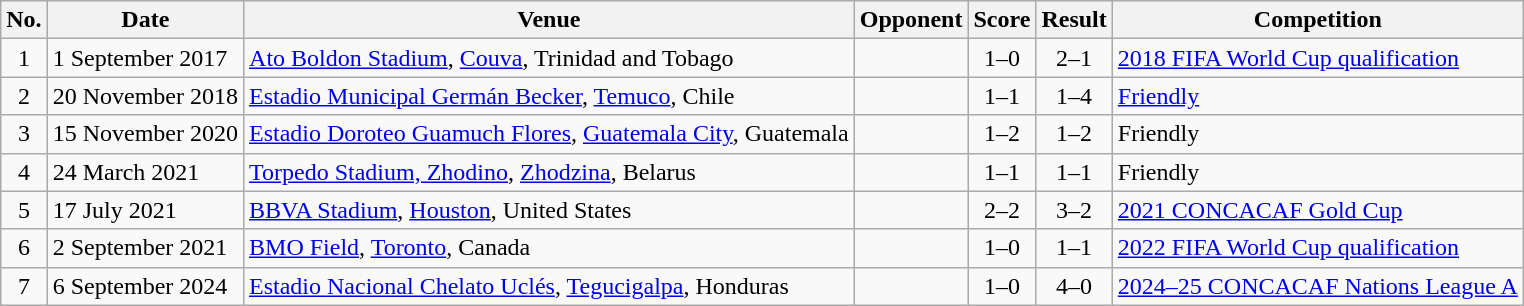<table class="wikitable sortable">
<tr>
<th scope="col">No.</th>
<th scope="col">Date</th>
<th scope="col">Venue</th>
<th scope="col">Opponent</th>
<th scope="col">Score</th>
<th scope="col">Result</th>
<th scope="col">Competition</th>
</tr>
<tr>
<td style="text-align:center">1</td>
<td>1 September 2017</td>
<td><a href='#'>Ato Boldon Stadium</a>, <a href='#'>Couva</a>, Trinidad and Tobago</td>
<td></td>
<td style="text-align:center">1–0</td>
<td style="text-align:center">2–1</td>
<td><a href='#'>2018 FIFA World Cup qualification</a></td>
</tr>
<tr>
<td style="text-align:center">2</td>
<td>20 November 2018</td>
<td><a href='#'>Estadio Municipal Germán Becker</a>, <a href='#'>Temuco</a>, Chile</td>
<td></td>
<td style="text-align:center">1–1</td>
<td style="text-align:center">1–4</td>
<td><a href='#'>Friendly</a></td>
</tr>
<tr>
<td style="text-align:center">3</td>
<td>15 November 2020</td>
<td><a href='#'>Estadio Doroteo Guamuch Flores</a>, <a href='#'>Guatemala City</a>, Guatemala</td>
<td></td>
<td style="text-align:center">1–2</td>
<td style="text-align:center">1–2</td>
<td>Friendly</td>
</tr>
<tr>
<td style="text-align:center">4</td>
<td>24 March 2021</td>
<td><a href='#'>Torpedo Stadium, Zhodino</a>, <a href='#'>Zhodzina</a>, Belarus</td>
<td></td>
<td style="text-align:center">1–1</td>
<td style="text-align:center">1–1</td>
<td>Friendly</td>
</tr>
<tr>
<td style="text-align:center">5</td>
<td>17 July 2021</td>
<td><a href='#'>BBVA Stadium</a>, <a href='#'>Houston</a>, United States</td>
<td></td>
<td style="text-align:center">2–2</td>
<td style="text-align:center">3–2</td>
<td><a href='#'>2021 CONCACAF Gold Cup</a></td>
</tr>
<tr>
<td style="text-align:center">6</td>
<td>2 September 2021</td>
<td><a href='#'>BMO Field</a>, <a href='#'>Toronto</a>, Canada</td>
<td></td>
<td style="text-align:center">1–0</td>
<td style="text-align:center">1–1</td>
<td><a href='#'>2022 FIFA World Cup qualification</a></td>
</tr>
<tr>
<td style="text-align:center">7</td>
<td>6 September 2024</td>
<td><a href='#'>Estadio Nacional Chelato Uclés</a>, <a href='#'>Tegucigalpa</a>, Honduras</td>
<td></td>
<td style="text-align:center">1–0</td>
<td style="text-align:center">4–0</td>
<td><a href='#'>2024–25 CONCACAF Nations League A</a></td>
</tr>
</table>
